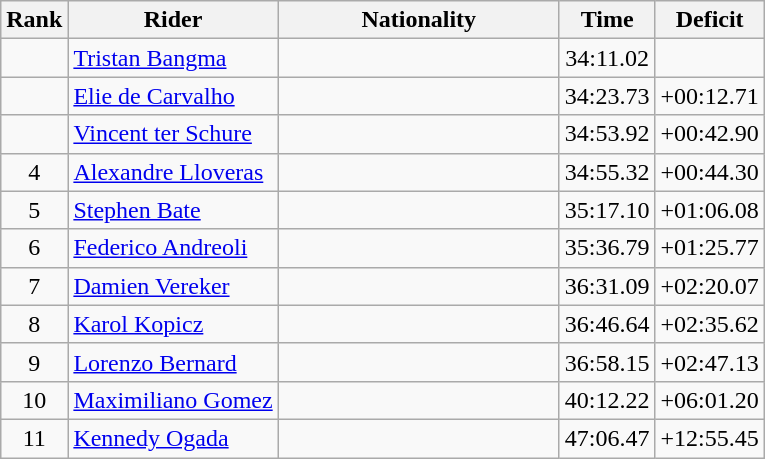<table class="wikitable sortable" style="text-align:center">
<tr>
<th width=20>Rank</th>
<th>Rider</th>
<th width="180">Nationality</th>
<th>Time</th>
<th>Deficit</th>
</tr>
<tr>
<td></td>
<td align="left"><a href='#'>Tristan Bangma</a> </td>
<td align=left></td>
<td>34:11.02</td>
<td></td>
</tr>
<tr>
<td></td>
<td align="left"><a href='#'>Elie de Carvalho</a> </td>
<td align="left"></td>
<td>34:23.73</td>
<td>+00:12.71</td>
</tr>
<tr>
<td></td>
<td align="left"><a href='#'>Vincent ter Schure</a> </td>
<td align="left"></td>
<td>34:53.92</td>
<td>+00:42.90</td>
</tr>
<tr>
<td>4</td>
<td align="left"><a href='#'>Alexandre Lloveras</a> </td>
<td align=left></td>
<td>34:55.32</td>
<td>+00:44.30</td>
</tr>
<tr>
<td>5</td>
<td align="left"><a href='#'>Stephen Bate</a> </td>
<td align=left></td>
<td>35:17.10</td>
<td>+01:06.08</td>
</tr>
<tr>
<td>6</td>
<td align="left"><a href='#'>Federico Andreoli</a> </td>
<td align=left></td>
<td>35:36.79</td>
<td>+01:25.77</td>
</tr>
<tr>
<td>7</td>
<td align="left"><a href='#'>Damien Vereker</a> </td>
<td align=left></td>
<td>36:31.09</td>
<td>+02:20.07</td>
</tr>
<tr>
<td>8</td>
<td align="left"><a href='#'>Karol Kopicz</a> </td>
<td align=left></td>
<td>36:46.64</td>
<td>+02:35.62</td>
</tr>
<tr>
<td>9</td>
<td align="left"><a href='#'>Lorenzo Bernard</a> </td>
<td align=left></td>
<td>36:58.15</td>
<td>+02:47.13</td>
</tr>
<tr>
<td>10</td>
<td align="left"><a href='#'>Maximiliano Gomez</a> </td>
<td align=left></td>
<td>40:12.22</td>
<td>+06:01.20</td>
</tr>
<tr>
<td>11</td>
<td align="left"><a href='#'>Kennedy Ogada</a> </td>
<td align="left"></td>
<td>47:06.47</td>
<td>+12:55.45</td>
</tr>
</table>
